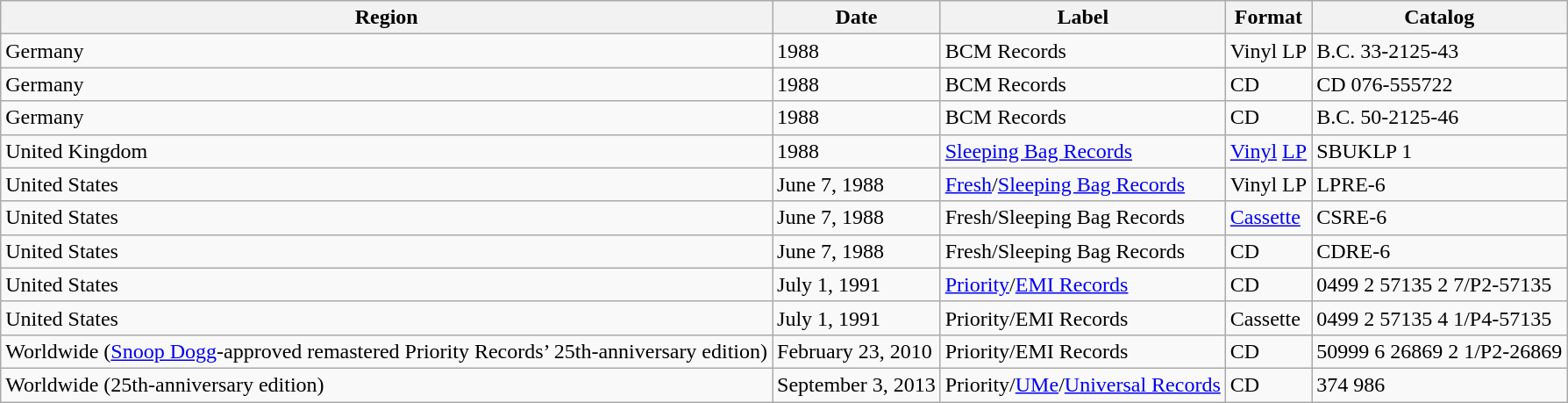<table class="wikitable">
<tr>
<th>Region</th>
<th>Date</th>
<th>Label</th>
<th>Format</th>
<th>Catalog</th>
</tr>
<tr>
<td>Germany</td>
<td>1988</td>
<td>BCM Records</td>
<td>Vinyl LP</td>
<td>B.C. 33-2125-43</td>
</tr>
<tr>
<td>Germany</td>
<td>1988</td>
<td>BCM Records</td>
<td>CD</td>
<td>CD 076-555722</td>
</tr>
<tr>
<td>Germany</td>
<td>1988</td>
<td>BCM Records</td>
<td>CD</td>
<td>B.C. 50-2125-46</td>
</tr>
<tr>
<td>United Kingdom</td>
<td>1988</td>
<td><a href='#'>Sleeping Bag Records</a></td>
<td><a href='#'>Vinyl</a> <a href='#'>LP</a></td>
<td>SBUKLP 1</td>
</tr>
<tr>
<td>United States</td>
<td>June 7, 1988</td>
<td><a href='#'>Fresh</a>/<a href='#'>Sleeping Bag Records</a></td>
<td>Vinyl LP</td>
<td>LPRE-6</td>
</tr>
<tr>
<td>United States</td>
<td>June 7, 1988</td>
<td>Fresh/Sleeping Bag Records</td>
<td><a href='#'>Cassette</a></td>
<td>CSRE-6</td>
</tr>
<tr>
<td>United States</td>
<td>June 7, 1988</td>
<td>Fresh/Sleeping Bag Records</td>
<td>CD</td>
<td>CDRE-6</td>
</tr>
<tr>
<td>United States</td>
<td>July 1, 1991</td>
<td><a href='#'>Priority</a>/<a href='#'>EMI Records</a></td>
<td>CD</td>
<td>0499 2 57135 2 7/P2-57135</td>
</tr>
<tr>
<td>United States</td>
<td>July 1, 1991</td>
<td>Priority/EMI Records</td>
<td>Cassette</td>
<td>0499 2 57135 4 1/P4-57135</td>
</tr>
<tr>
<td>Worldwide (<a href='#'>Snoop Dogg</a>-approved remastered Priority Records’ 25th-anniversary edition)</td>
<td>February 23, 2010</td>
<td>Priority/EMI Records</td>
<td>CD</td>
<td>50999 6 26869 2 1/P2-26869</td>
</tr>
<tr>
<td>Worldwide (25th-anniversary edition)</td>
<td>September 3, 2013</td>
<td>Priority/<a href='#'>UMe</a>/<a href='#'>Universal Records</a></td>
<td>CD</td>
<td>374 986</td>
</tr>
</table>
